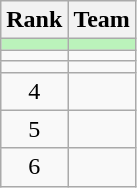<table class=wikitable style="text-align:center;">
<tr>
<th>Rank</th>
<th>Team</th>
</tr>
<tr bgcolor=bbf3bb>
<td></td>
<td align=left></td>
</tr>
<tr>
<td></td>
<td align=left></td>
</tr>
<tr>
<td></td>
<td align=left></td>
</tr>
<tr>
<td>4</td>
<td align=left></td>
</tr>
<tr>
<td>5</td>
<td align=left></td>
</tr>
<tr>
<td>6</td>
<td align=left></td>
</tr>
</table>
